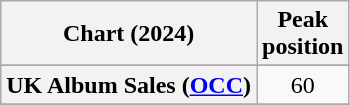<table class="wikitable sortable plainrowheaders" style="text-align:center">
<tr>
<th scope="col">Chart (2024)</th>
<th scope="col">Peak<br>position</th>
</tr>
<tr>
</tr>
<tr>
</tr>
<tr>
</tr>
<tr>
</tr>
<tr>
</tr>
<tr>
<th scope="row">UK Album Sales (<a href='#'>OCC</a>)</th>
<td>60</td>
</tr>
<tr>
</tr>
</table>
